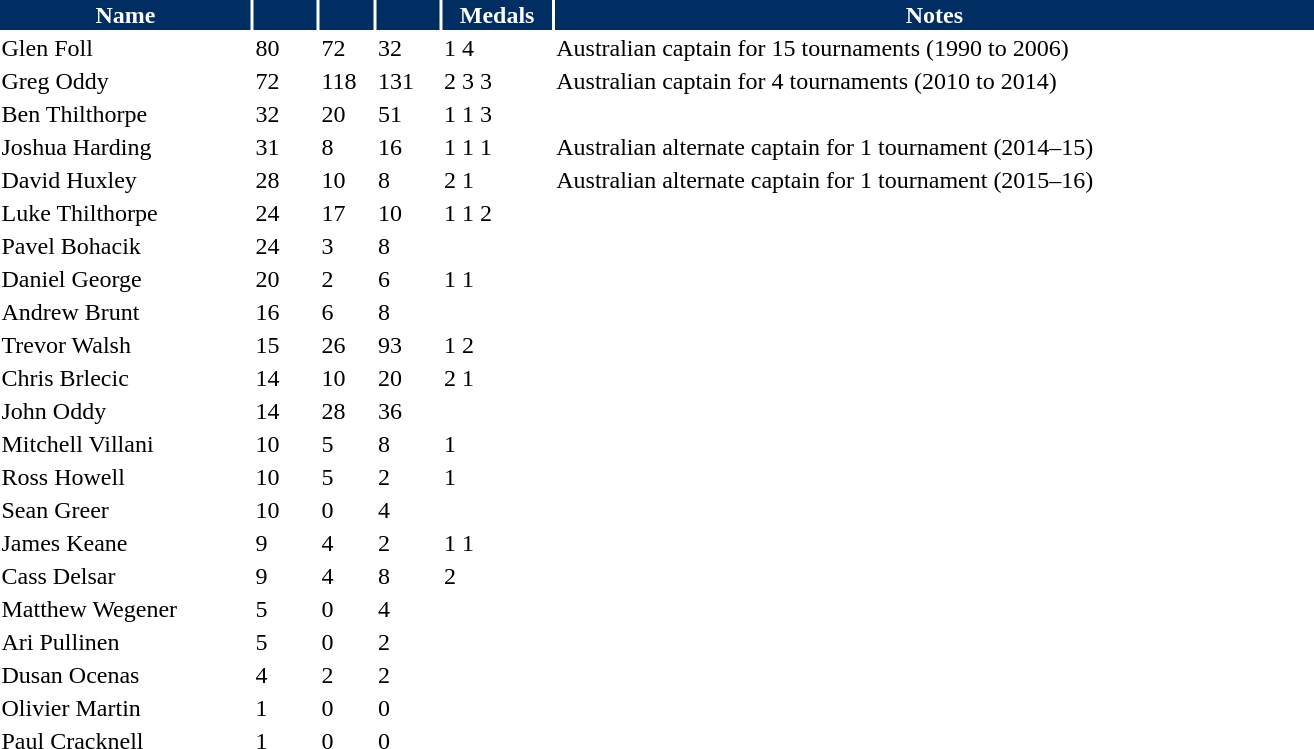<table class="toccolours" style="width:55em">
<tr>
<th style="background:#002d62;color:white;">Name</th>
<th style="background:#002d62;color:white; width: 40px"></th>
<th style="background:#002d62;color:white;"></th>
<th style="background:#002d62;color:white; width: 40px"></th>
<th style="background:#002d62;color:white;">Medals</th>
<th style="background:#002d62;color:white;">Notes</th>
</tr>
<tr>
<td> Glen Foll</td>
<td>80</td>
<td>72</td>
<td>32</td>
<td>1  4 </td>
<td>Australian captain for 15 tournaments (1990 to 2006)</td>
</tr>
<tr>
<td> Greg Oddy</td>
<td>72</td>
<td>118</td>
<td>131</td>
<td>2  3  3 </td>
<td>Australian captain for 4 tournaments (2010 to 2014)</td>
</tr>
<tr>
<td> Ben Thilthorpe</td>
<td>32</td>
<td>20</td>
<td>51</td>
<td>1  1  3 </td>
<td></td>
</tr>
<tr>
<td> Joshua Harding</td>
<td>31</td>
<td>8</td>
<td>16</td>
<td>1  1  1 </td>
<td>Australian alternate captain for 1 tournament (2014–15)</td>
</tr>
<tr>
<td> David Huxley</td>
<td>28</td>
<td>10</td>
<td>8</td>
<td>2  1 </td>
<td>Australian alternate captain for 1 tournament (2015–16)</td>
</tr>
<tr>
<td> Luke Thilthorpe</td>
<td>24</td>
<td>17</td>
<td>10</td>
<td>1  1  2 </td>
<td></td>
</tr>
<tr>
<td> Pavel Bohacik</td>
<td>24</td>
<td>3</td>
<td>8</td>
<td></td>
<td></td>
</tr>
<tr>
<td> Daniel George</td>
<td>20</td>
<td>2</td>
<td>6</td>
<td>1  1 </td>
<td></td>
</tr>
<tr>
<td> Andrew Brunt</td>
<td>16</td>
<td>6</td>
<td>8</td>
<td></td>
<td></td>
</tr>
<tr>
<td> Trevor Walsh</td>
<td>15</td>
<td>26</td>
<td>93</td>
<td>1  2 </td>
<td></td>
</tr>
<tr>
<td> Chris Brlecic</td>
<td>14</td>
<td>10</td>
<td>20</td>
<td>2  1 </td>
<td></td>
</tr>
<tr>
<td> John Oddy</td>
<td>14</td>
<td>28</td>
<td>36</td>
<td></td>
<td></td>
</tr>
<tr>
<td> Mitchell Villani</td>
<td>10</td>
<td>5</td>
<td>8</td>
<td>1 </td>
<td></td>
</tr>
<tr>
<td> Ross Howell</td>
<td>10</td>
<td>5</td>
<td>2</td>
<td>1 </td>
<td></td>
</tr>
<tr>
<td> Sean Greer</td>
<td>10</td>
<td>0</td>
<td>4</td>
<td></td>
<td></td>
</tr>
<tr>
<td> James Keane</td>
<td>9</td>
<td>4</td>
<td>2</td>
<td>1  1 </td>
<td></td>
</tr>
<tr>
<td>  Cass Delsar</td>
<td>9</td>
<td>4</td>
<td>8</td>
<td>2 </td>
<td></td>
</tr>
<tr>
<td> Matthew Wegener</td>
<td>5</td>
<td>0</td>
<td>4</td>
<td></td>
<td></td>
</tr>
<tr>
<td> Ari Pullinen</td>
<td>5</td>
<td>0</td>
<td>2</td>
<td></td>
<td></td>
</tr>
<tr>
<td> Dusan Ocenas</td>
<td>4</td>
<td>2</td>
<td>2</td>
<td></td>
<td></td>
</tr>
<tr>
<td> Olivier Martin</td>
<td>1</td>
<td>0</td>
<td>0</td>
<td></td>
<td></td>
</tr>
<tr>
<td> Paul Cracknell</td>
<td>1</td>
<td>0</td>
<td>0</td>
<td></td>
<td></td>
</tr>
</table>
